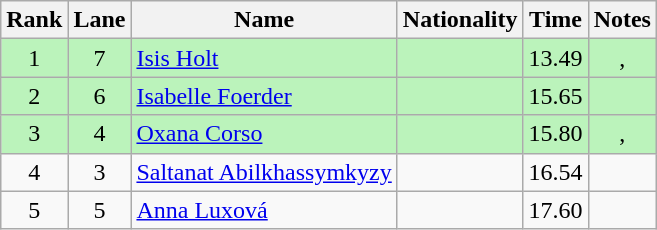<table class="wikitable sortable" style="text-align:center">
<tr>
<th>Rank</th>
<th>Lane</th>
<th>Name</th>
<th>Nationality</th>
<th>Time</th>
<th>Notes</th>
</tr>
<tr bgcolor=bbf3bb>
<td>1</td>
<td>7</td>
<td align="left"><a href='#'>Isis Holt</a></td>
<td align="left"></td>
<td>13.49</td>
<td>, </td>
</tr>
<tr bgcolor=bbf3bb>
<td>2</td>
<td>6</td>
<td align="left"><a href='#'>Isabelle Foerder</a></td>
<td align="left"></td>
<td>15.65</td>
<td></td>
</tr>
<tr bgcolor=bbf3bb>
<td>3</td>
<td>4</td>
<td align="left"><a href='#'>Oxana Corso</a></td>
<td align="left"></td>
<td>15.80</td>
<td>, </td>
</tr>
<tr>
<td>4</td>
<td>3</td>
<td align="left"><a href='#'>Saltanat Abilkhassymkyzy</a></td>
<td align="left"></td>
<td>16.54</td>
<td></td>
</tr>
<tr>
<td>5</td>
<td>5</td>
<td align="left"><a href='#'>Anna Luxová</a></td>
<td align="left"></td>
<td>17.60</td>
<td></td>
</tr>
</table>
